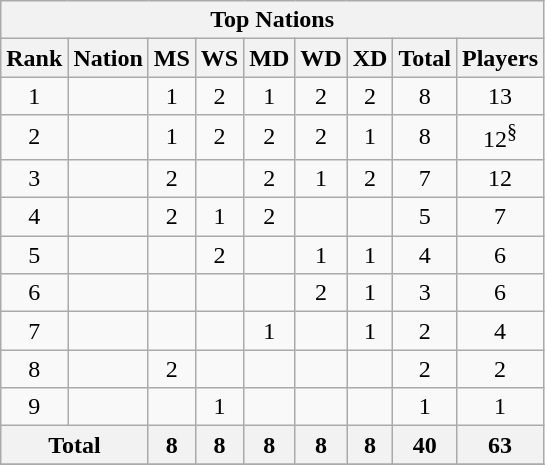<table class="wikitable" style="text-align:center">
<tr>
<th colspan="11">Top Nations</th>
</tr>
<tr>
<th>Rank</th>
<th>Nation</th>
<th>MS</th>
<th>WS</th>
<th>MD</th>
<th>WD</th>
<th>XD</th>
<th>Total</th>
<th>Players</th>
</tr>
<tr>
<td>1</td>
<td align="left"></td>
<td>1</td>
<td>2</td>
<td>1</td>
<td>2</td>
<td>2</td>
<td>8</td>
<td>13</td>
</tr>
<tr>
<td>2</td>
<td align="left"></td>
<td>1</td>
<td>2</td>
<td>2</td>
<td>2</td>
<td>1</td>
<td>8</td>
<td>12<sup>§</sup></td>
</tr>
<tr>
<td>3</td>
<td align="left"></td>
<td>2</td>
<td></td>
<td>2</td>
<td>1</td>
<td>2</td>
<td>7</td>
<td>12</td>
</tr>
<tr>
<td>4</td>
<td align="left"></td>
<td>2</td>
<td>1</td>
<td>2</td>
<td></td>
<td></td>
<td>5</td>
<td>7</td>
</tr>
<tr>
<td>5</td>
<td align="left"></td>
<td></td>
<td>2</td>
<td></td>
<td>1</td>
<td>1</td>
<td>4</td>
<td>6</td>
</tr>
<tr>
<td>6</td>
<td align="left"></td>
<td></td>
<td></td>
<td></td>
<td>2</td>
<td>1</td>
<td>3</td>
<td>6</td>
</tr>
<tr>
<td>7</td>
<td align="left"></td>
<td></td>
<td></td>
<td>1</td>
<td></td>
<td>1</td>
<td>2</td>
<td>4</td>
</tr>
<tr>
<td>8</td>
<td align="left"></td>
<td>2</td>
<td></td>
<td></td>
<td></td>
<td></td>
<td>2</td>
<td>2</td>
</tr>
<tr>
<td>9</td>
<td align="left"></td>
<td></td>
<td>1</td>
<td></td>
<td></td>
<td></td>
<td>1</td>
<td>1</td>
</tr>
<tr>
<th colspan="2">Total</th>
<th>8</th>
<th>8</th>
<th>8</th>
<th>8</th>
<th>8</th>
<th>40</th>
<th>63</th>
</tr>
<tr>
</tr>
</table>
